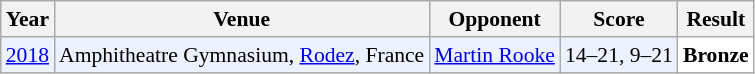<table class="sortable wikitable" style="font-size: 90%;">
<tr>
<th>Year</th>
<th>Venue</th>
<th>Opponent</th>
<th>Score</th>
<th>Result</th>
</tr>
<tr style="background:#ECF2FF">
<td align="center"><a href='#'>2018</a></td>
<td align="left">Amphitheatre Gymnasium, <a href='#'>Rodez</a>, France</td>
<td align="left"> <a href='#'>Martin Rooke</a></td>
<td align="left">14–21, 9–21</td>
<td style="text-align:left; background:white"> <strong>Bronze</strong></td>
</tr>
</table>
